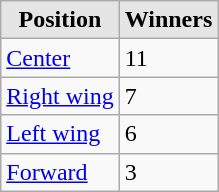<table class="wikitable">
<tr>
<th style="background:#e5e5e5;">Position</th>
<th style="background:#e5e5e5;">Winners</th>
</tr>
<tr>
<td><a href='#'>Center</a></td>
<td>11</td>
</tr>
<tr>
<td><a href='#'>Right wing</a></td>
<td>7</td>
</tr>
<tr>
<td><a href='#'>Left wing</a></td>
<td>6</td>
</tr>
<tr>
<td><a href='#'>Forward</a></td>
<td>3</td>
</tr>
</table>
